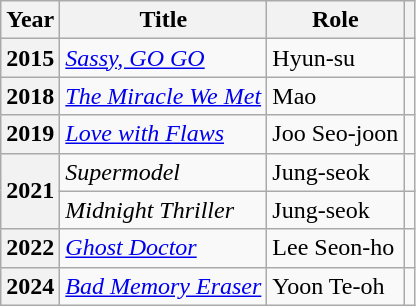<table class="wikitable  plainrowheaders">
<tr>
<th scope="col">Year</th>
<th scope="col">Title</th>
<th scope="col">Role</th>
<th scope="col" class="unsortable"></th>
</tr>
<tr>
<th scope="row">2015</th>
<td><em><a href='#'>Sassy, GO GO</a></em></td>
<td>Hyun-su</td>
<td></td>
</tr>
<tr>
<th scope="row">2018</th>
<td><em><a href='#'>The Miracle We Met</a></em></td>
<td>Mao</td>
<td></td>
</tr>
<tr>
<th scope="row">2019</th>
<td><em><a href='#'>Love with Flaws</a></em></td>
<td>Joo Seo-joon</td>
<td></td>
</tr>
<tr>
<th scope="row" rowspan="2">2021</th>
<td><em>Supermodel</em></td>
<td>Jung-seok</td>
<td></td>
</tr>
<tr>
<td><em>Midnight Thriller</em></td>
<td>Jung-seok</td>
<td></td>
</tr>
<tr>
<th scope="row">2022</th>
<td><em><a href='#'>Ghost Doctor</a></em></td>
<td>Lee Seon-ho</td>
<td></td>
</tr>
<tr>
<th scope="row">2024</th>
<td><em><a href='#'>Bad Memory Eraser</a></em></td>
<td>Yoon Te-oh</td>
<td></td>
</tr>
</table>
